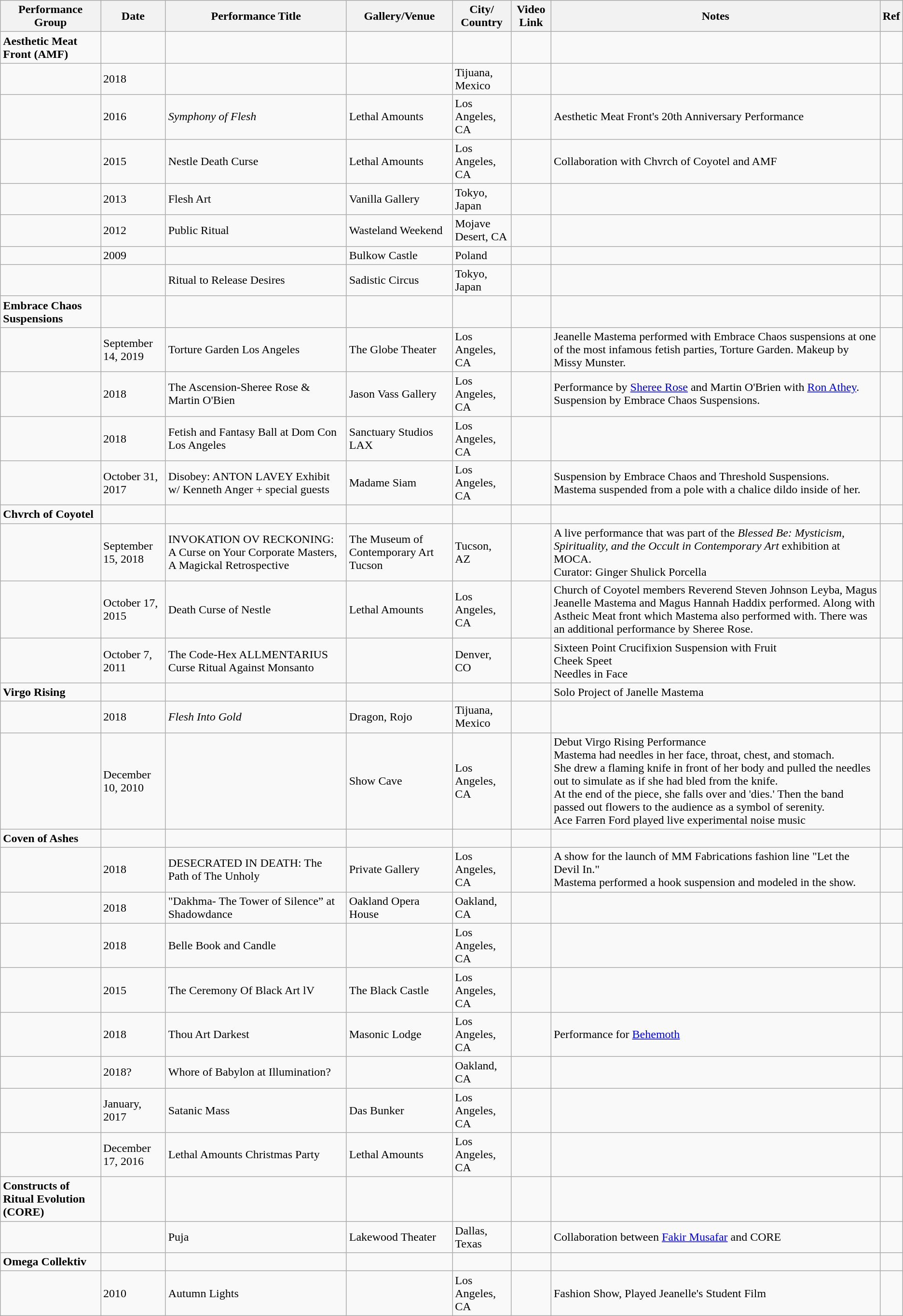<table class="wikitable">
<tr>
<th>Performance Group</th>
<th>Date</th>
<th>Performance Title</th>
<th>Gallery/Venue</th>
<th>City/ Country</th>
<th>Video Link</th>
<th>Notes</th>
<th>Ref</th>
</tr>
<tr>
<td><strong>Aesthetic Meat Front (AMF)</strong></td>
<td></td>
<td></td>
<td></td>
<td></td>
<td></td>
<td></td>
<td></td>
</tr>
<tr>
<td></td>
<td>2018</td>
<td></td>
<td></td>
<td>Tijuana, Mexico</td>
<td></td>
<td></td>
<td></td>
</tr>
<tr>
<td></td>
<td>2016</td>
<td><em>Symphony of Flesh</em></td>
<td>Lethal Amounts</td>
<td>Los Angeles, CA</td>
<td></td>
<td>Aesthetic Meat Front's 20th Anniversary Performance</td>
<td></td>
</tr>
<tr>
<td></td>
<td>2015</td>
<td>Nestle Death Curse</td>
<td>Lethal Amounts</td>
<td>Los Angeles, CA</td>
<td></td>
<td>Collaboration with Chvrch of Coyotel and AMF</td>
<td></td>
</tr>
<tr>
<td></td>
<td>2013</td>
<td>Flesh Art</td>
<td>Vanilla Gallery</td>
<td>Tokyo, Japan</td>
<td></td>
<td></td>
<td></td>
</tr>
<tr>
<td></td>
<td>2012</td>
<td>Public Ritual</td>
<td>Wasteland Weekend</td>
<td>Mojave Desert, CA</td>
<td></td>
<td></td>
<td></td>
</tr>
<tr>
<td></td>
<td>2009</td>
<td></td>
<td>Bulkow Castle</td>
<td>Poland</td>
<td></td>
<td></td>
<td></td>
</tr>
<tr>
<td></td>
<td></td>
<td>Ritual to Release Desires</td>
<td>Sadistic Circus</td>
<td>Tokyo, Japan</td>
<td></td>
<td></td>
<td></td>
</tr>
<tr>
<td><strong>Embrace Chaos Suspensions</strong></td>
<td></td>
<td></td>
<td></td>
<td></td>
<td></td>
<td></td>
<td></td>
</tr>
<tr>
<td></td>
<td>September 14, 2019</td>
<td>Torture Garden Los Angeles</td>
<td>The Globe Theater</td>
<td>Los Angeles, CA</td>
<td></td>
<td>Jeanelle Mastema performed with Embrace Chaos suspensions at one of the most infamous fetish parties, Torture Garden. Makeup by Missy Munster.</td>
<td></td>
</tr>
<tr>
<td></td>
<td>2018</td>
<td>The Ascension-Sheree Rose & Martin O'Bien</td>
<td>Jason Vass Gallery</td>
<td>Los Angeles, CA</td>
<td></td>
<td>Performance by <a href='#'>Sheree Rose</a> and Martin O'Brien with <a href='#'>Ron Athey</a>. Suspension by Embrace Chaos Suspensions.</td>
<td></td>
</tr>
<tr>
<td></td>
<td>2018</td>
<td>Fetish and Fantasy Ball at Dom Con Los Angeles</td>
<td>Sanctuary Studios LAX</td>
<td>Los Angeles, CA</td>
<td></td>
<td></td>
<td></td>
</tr>
<tr>
<td></td>
<td>October 31, 2017</td>
<td>Disobey: ANTON LAVEY Exhibit w/ Kenneth Anger + special guests</td>
<td>Madame Siam</td>
<td>Los Angeles, CA</td>
<td></td>
<td>Suspension by Embrace Chaos and Threshold Suspensions.<br>Mastema suspended from a pole with a chalice dildo inside of her.</td>
<td></td>
</tr>
<tr>
<td><strong>Chvrch of Coyotel</strong></td>
<td></td>
<td></td>
<td></td>
<td></td>
<td></td>
<td></td>
<td></td>
</tr>
<tr>
<td></td>
<td>September 15, 2018</td>
<td>INVOKATION OV RECKONING: A Curse on Your Corporate Masters, A Magickal Retrospective</td>
<td>The Museum of Contemporary Art Tucson</td>
<td>Tucson, AZ</td>
<td></td>
<td>A live performance that was part of the <em>Blessed Be: Mysticism, Spirituality, and the Occult in Contemporary Art</em> exhibition at MOCA.<br>Curator: Ginger Shulick Porcella</td>
<td></td>
</tr>
<tr>
<td></td>
<td>October 17, 2015</td>
<td>Death Curse of Nestle</td>
<td>Lethal Amounts</td>
<td>Los Angeles, CA</td>
<td></td>
<td>Church of Coyotel members Reverend Steven Johnson Leyba,  Magus Jeanelle Mastema and Magus Hannah Haddix performed. Along with Astheic Meat front which Mastema also performed with. There was an additional performance by Sheree Rose.</td>
<td></td>
</tr>
<tr>
<td></td>
<td>October 7, 2011</td>
<td>The Code-Hex ALLMENTARIUS Curse Ritual Against Monsanto</td>
<td></td>
<td>Denver, CO</td>
<td></td>
<td>Sixteen Point Crucifixion Suspension with Fruit<br>Cheek Speet<br>Needles in Face</td>
<td></td>
</tr>
<tr>
<td><strong>Virgo Rising</strong></td>
<td></td>
<td></td>
<td></td>
<td></td>
<td></td>
<td>Solo Project of Janelle Mastema</td>
<td></td>
</tr>
<tr>
<td></td>
<td>2018</td>
<td><em>Flesh Into Gold</em></td>
<td>Dragon, Rojo</td>
<td>Tijuana, Mexico</td>
<td></td>
<td></td>
<td></td>
</tr>
<tr>
<td></td>
<td>December 10, 2010</td>
<td></td>
<td>Show Cave</td>
<td>Los Angeles, CA</td>
<td></td>
<td>Debut Virgo Rising Performance<br>Mastema had needles in her face, throat, chest, and stomach.<br>She drew a flaming knife in front of her body and pulled the needles<br>out to simulate as if she had bled from the knife.<br>At the end of the piece, she falls over and 'dies.' Then the band passed out flowers to the audience as a symbol of serenity.<br>Ace Farren Ford played live experimental noise music</td>
<td></td>
</tr>
<tr>
<td><strong>Coven of Ashes</strong></td>
<td></td>
<td></td>
<td></td>
<td></td>
<td></td>
<td></td>
<td></td>
</tr>
<tr>
<td></td>
<td>2018</td>
<td>DESECRATED IN DEATH: The Path of The Unholy</td>
<td>Private Gallery</td>
<td>Los Angeles, CA</td>
<td></td>
<td>A show for the launch of MM Fabrications fashion line "Let the Devil In."<br>Mastema performed a hook suspension and modeled in the show.</td>
<td></td>
</tr>
<tr>
<td></td>
<td>2018</td>
<td>"Dakhma- The Tower of Silence” at Shadowdance</td>
<td>Oakland Opera House</td>
<td>Oakland, CA</td>
<td></td>
<td></td>
<td></td>
</tr>
<tr>
<td></td>
<td>2018</td>
<td>Belle Book and Candle</td>
<td></td>
<td>Los Angeles, CA</td>
<td></td>
<td></td>
<td></td>
</tr>
<tr>
<td></td>
<td>2015</td>
<td>The Ceremony Of Black Art lV</td>
<td>The Black Castle</td>
<td>Los Angeles, CA</td>
<td></td>
<td></td>
<td></td>
</tr>
<tr>
<td></td>
<td>2018</td>
<td>Thou Art Darkest</td>
<td>Masonic Lodge</td>
<td>Los Angeles, CA</td>
<td></td>
<td>Performance for <a href='#'>Behemoth</a></td>
<td></td>
</tr>
<tr>
<td></td>
<td>2018?</td>
<td>Whore of Babylon at Illumination?</td>
<td></td>
<td>Oakland, CA</td>
<td></td>
<td></td>
<td></td>
</tr>
<tr>
<td></td>
<td>January, 2017</td>
<td>Satanic Mass</td>
<td>Das Bunker</td>
<td>Los Angeles, CA</td>
<td></td>
<td></td>
<td></td>
</tr>
<tr>
<td></td>
<td>December 17, 2016</td>
<td>Lethal Amounts Christmas Party</td>
<td>Lethal Amounts</td>
<td>Los Angeles, CA</td>
<td></td>
<td></td>
<td></td>
</tr>
<tr>
<td><strong>Constructs of Ritual Evolution (CORE)</strong></td>
<td></td>
<td></td>
<td></td>
<td></td>
<td></td>
<td></td>
<td></td>
</tr>
<tr>
<td></td>
<td></td>
<td>Puja</td>
<td>Lakewood Theater</td>
<td>Dallas, Texas</td>
<td></td>
<td>Collaboration between <a href='#'>Fakir Musafar</a> and CORE</td>
<td></td>
</tr>
<tr>
<td><strong>Omega Collektiv</strong></td>
<td></td>
<td></td>
<td></td>
<td></td>
<td></td>
<td></td>
<td></td>
</tr>
<tr>
<td></td>
<td>2010</td>
<td>Autumn Lights</td>
<td></td>
<td>Los Angeles, CA</td>
<td></td>
<td>Fashion Show, Played Jeanelle's Student Film</td>
<td></td>
</tr>
</table>
